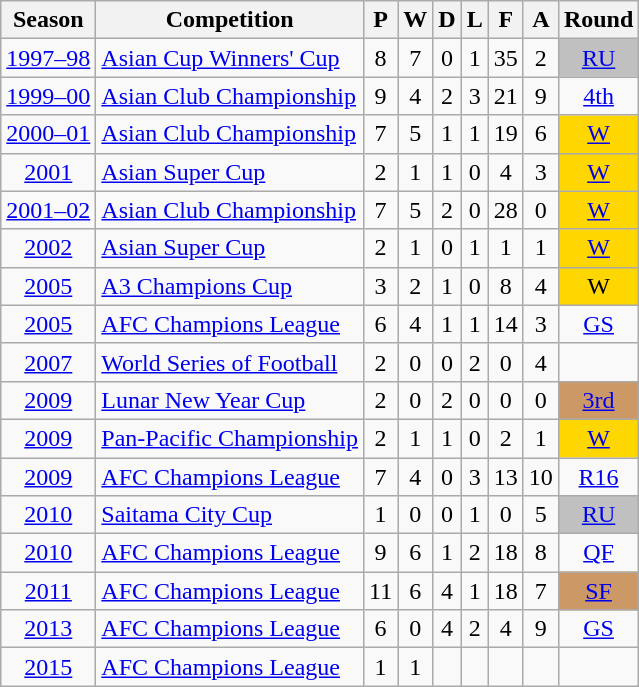<table class="wikitable sortable" style="text-align:center;">
<tr>
<th>Season</th>
<th>Competition</th>
<th>P</th>
<th>W</th>
<th>D</th>
<th>L</th>
<th>F</th>
<th>A</th>
<th>Round</th>
</tr>
<tr>
<td><a href='#'>1997–98</a></td>
<td align=left><a href='#'>Asian Cup Winners' Cup</a></td>
<td>8</td>
<td>7</td>
<td>0</td>
<td>1</td>
<td>35</td>
<td>2</td>
<td bgcolor=silver><a href='#'>RU</a></td>
</tr>
<tr>
<td><a href='#'>1999–00</a></td>
<td align=left><a href='#'>Asian Club Championship</a></td>
<td>9</td>
<td>4</td>
<td>2</td>
<td>3</td>
<td>21</td>
<td>9</td>
<td><a href='#'>4th</a></td>
</tr>
<tr>
<td><a href='#'>2000–01</a></td>
<td align=left><a href='#'>Asian Club Championship</a></td>
<td>7</td>
<td>5</td>
<td>1</td>
<td>1</td>
<td>19</td>
<td>6</td>
<td bgcolor=gold><a href='#'>W</a></td>
</tr>
<tr>
<td><a href='#'>2001</a></td>
<td align=left><a href='#'>Asian Super Cup</a></td>
<td>2</td>
<td>1</td>
<td>1</td>
<td>0</td>
<td>4</td>
<td>3</td>
<td bgcolor=gold><a href='#'>W</a></td>
</tr>
<tr>
<td><a href='#'>2001–02</a></td>
<td align=left><a href='#'>Asian Club Championship</a></td>
<td>7</td>
<td>5</td>
<td>2</td>
<td>0</td>
<td>28</td>
<td>0</td>
<td bgcolor=gold><a href='#'>W</a></td>
</tr>
<tr>
<td><a href='#'>2002</a></td>
<td align=left><a href='#'>Asian Super Cup</a></td>
<td>2</td>
<td>1</td>
<td>0</td>
<td>1</td>
<td>1</td>
<td>1</td>
<td bgcolor=gold><a href='#'>W</a></td>
</tr>
<tr>
<td><a href='#'>2005</a></td>
<td align=left><a href='#'>A3 Champions Cup</a></td>
<td>3</td>
<td>2</td>
<td>1</td>
<td>0</td>
<td>8</td>
<td>4</td>
<td bgcolor=gold>W</td>
</tr>
<tr>
<td><a href='#'>2005</a></td>
<td align=left><a href='#'>AFC Champions League</a></td>
<td>6</td>
<td>4</td>
<td>1</td>
<td>1</td>
<td>14</td>
<td>3</td>
<td><a href='#'>GS</a></td>
</tr>
<tr>
<td><a href='#'>2007</a></td>
<td align=left><a href='#'>World Series of Football</a></td>
<td>2</td>
<td>0</td>
<td>0</td>
<td>2</td>
<td>0</td>
<td>4</td>
<td></td>
</tr>
<tr>
<td><a href='#'>2009</a></td>
<td align=left><a href='#'>Lunar New Year Cup</a></td>
<td>2</td>
<td>0</td>
<td>2</td>
<td>0</td>
<td>0</td>
<td>0</td>
<td bgcolor=cc9966><a href='#'>3rd</a></td>
</tr>
<tr>
<td><a href='#'>2009</a></td>
<td align=left><a href='#'>Pan-Pacific Championship</a></td>
<td>2</td>
<td>1</td>
<td>1</td>
<td>0</td>
<td>2</td>
<td>1</td>
<td bgcolor=gold><a href='#'>W</a></td>
</tr>
<tr>
<td><a href='#'>2009</a></td>
<td align=left><a href='#'>AFC Champions League</a></td>
<td>7</td>
<td>4</td>
<td>0</td>
<td>3</td>
<td>13</td>
<td>10</td>
<td><a href='#'>R16</a></td>
</tr>
<tr>
<td><a href='#'>2010</a></td>
<td align=left><a href='#'>Saitama City Cup</a></td>
<td>1</td>
<td>0</td>
<td>0</td>
<td>1</td>
<td>0</td>
<td>5</td>
<td bgcolor=silver><a href='#'>RU</a></td>
</tr>
<tr>
<td><a href='#'>2010</a></td>
<td align=left><a href='#'>AFC Champions League</a></td>
<td>9</td>
<td>6</td>
<td>1</td>
<td>2</td>
<td>18</td>
<td>8</td>
<td><a href='#'>QF</a></td>
</tr>
<tr>
<td><a href='#'>2011</a></td>
<td align=left><a href='#'>AFC Champions League</a></td>
<td>11</td>
<td>6</td>
<td>4</td>
<td>1</td>
<td>18</td>
<td>7</td>
<td bgcolor=#cc9966><a href='#'>SF</a></td>
</tr>
<tr>
<td><a href='#'>2013</a></td>
<td align=left><a href='#'>AFC Champions League</a></td>
<td>6</td>
<td>0</td>
<td>4</td>
<td>2</td>
<td>4</td>
<td>9</td>
<td><a href='#'>GS</a></td>
</tr>
<tr>
<td><a href='#'>2015</a></td>
<td align=left><a href='#'>AFC Champions League</a></td>
<td>1</td>
<td>1</td>
<td></td>
<td></td>
<td></td>
<td></td>
<td></td>
</tr>
</table>
